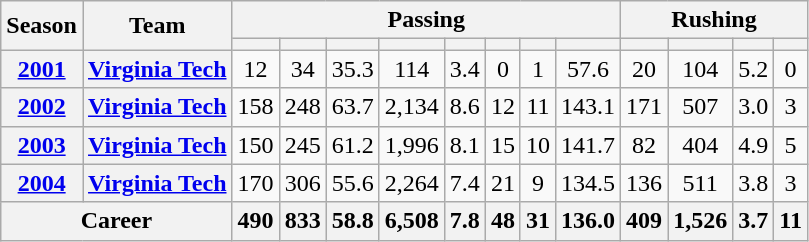<table class="wikitable sortable" style="text-align:center;">
<tr>
<th rowspan="2">Season</th>
<th rowspan="2">Team</th>
<th colspan="8">Passing</th>
<th colspan="4">Rushing</th>
</tr>
<tr>
<th></th>
<th></th>
<th></th>
<th></th>
<th></th>
<th></th>
<th></th>
<th></th>
<th></th>
<th></th>
<th></th>
<th></th>
</tr>
<tr>
<th><a href='#'>2001</a></th>
<th><a href='#'>Virginia Tech</a></th>
<td>12</td>
<td>34</td>
<td>35.3</td>
<td>114</td>
<td>3.4</td>
<td>0</td>
<td>1</td>
<td>57.6</td>
<td>20</td>
<td>104</td>
<td>5.2</td>
<td>0</td>
</tr>
<tr>
<th><a href='#'>2002</a></th>
<th><a href='#'>Virginia Tech</a></th>
<td>158</td>
<td>248</td>
<td>63.7</td>
<td>2,134</td>
<td>8.6</td>
<td>12</td>
<td>11</td>
<td>143.1</td>
<td>171</td>
<td>507</td>
<td>3.0</td>
<td>3</td>
</tr>
<tr>
<th><a href='#'>2003</a></th>
<th><a href='#'>Virginia Tech</a></th>
<td>150</td>
<td>245</td>
<td>61.2</td>
<td>1,996</td>
<td>8.1</td>
<td>15</td>
<td>10</td>
<td>141.7</td>
<td>82</td>
<td>404</td>
<td>4.9</td>
<td>5</td>
</tr>
<tr>
<th><a href='#'>2004</a></th>
<th><a href='#'>Virginia Tech</a></th>
<td>170</td>
<td>306</td>
<td>55.6</td>
<td>2,264</td>
<td>7.4</td>
<td>21</td>
<td>9</td>
<td>134.5</td>
<td>136</td>
<td>511</td>
<td>3.8</td>
<td>3</td>
</tr>
<tr>
<th colspan="2">Career</th>
<th>490</th>
<th>833</th>
<th>58.8</th>
<th>6,508</th>
<th>7.8</th>
<th>48</th>
<th>31</th>
<th>136.0</th>
<th>409</th>
<th>1,526</th>
<th>3.7</th>
<th>11</th>
</tr>
</table>
